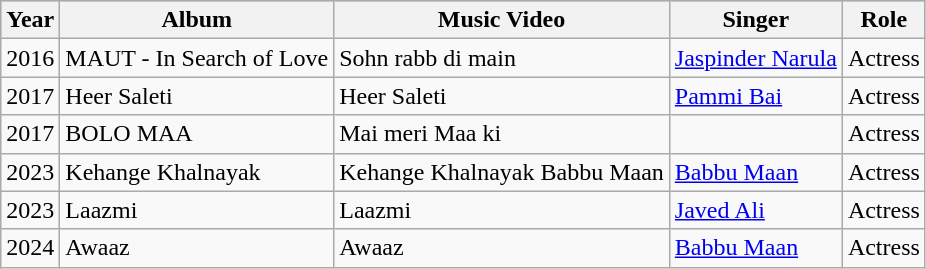<table class="wikitable">
<tr style="background:#b0c4de; text-align:center;">
<th>Year</th>
<th>Album</th>
<th>Music Video</th>
<th>Singer</th>
<th>Role</th>
</tr>
<tr>
<td>2016</td>
<td>MAUT - In Search of Love</td>
<td>Sohn rabb di main</td>
<td><a href='#'>Jaspinder Narula</a></td>
<td>Actress</td>
</tr>
<tr>
<td>2017</td>
<td>Heer Saleti</td>
<td>Heer Saleti</td>
<td><a href='#'>Pammi Bai</a></td>
<td>Actress</td>
</tr>
<tr>
<td>2017</td>
<td>BOLO MAA</td>
<td>Mai meri Maa ki</td>
<td></td>
<td>Actress</td>
</tr>
<tr>
<td>2023</td>
<td>Kehange Khalnayak</td>
<td>Kehange Khalnayak Babbu Maan</td>
<td><a href='#'>Babbu Maan</a></td>
<td>Actress</td>
</tr>
<tr>
<td>2023</td>
<td>Laazmi</td>
<td>Laazmi</td>
<td><a href='#'>Javed Ali</a></td>
<td>Actress</td>
</tr>
<tr>
<td>2024</td>
<td>Awaaz</td>
<td>Awaaz</td>
<td><a href='#'>Babbu Maan</a></td>
<td>Actress</td>
</tr>
</table>
